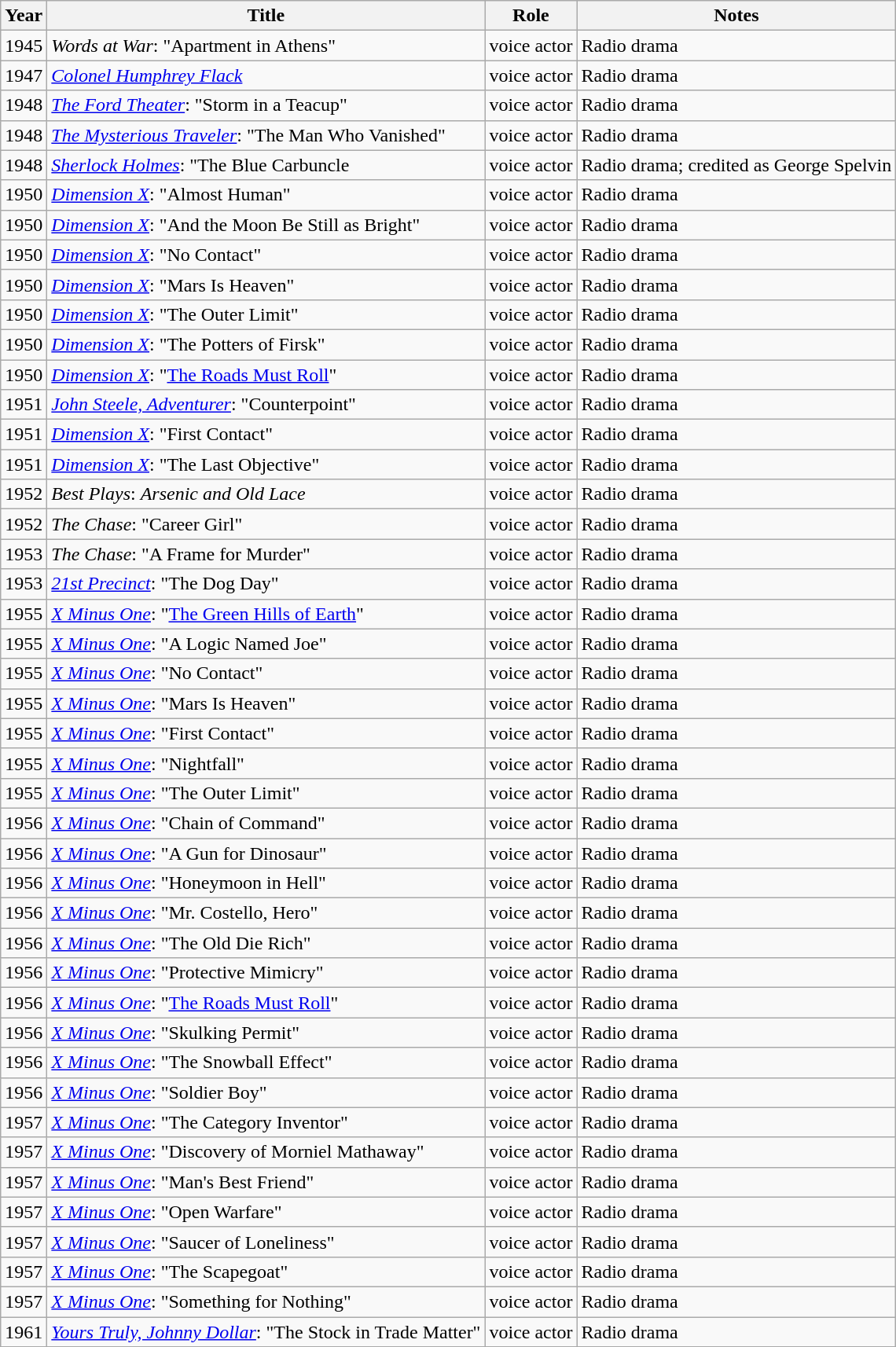<table class="wikitable">
<tr>
<th>Year</th>
<th>Title</th>
<th>Role</th>
<th>Notes</th>
</tr>
<tr>
<td>1945</td>
<td><em>Words at War</em>: "Apartment in Athens"</td>
<td>voice actor</td>
<td>Radio drama</td>
</tr>
<tr>
<td>1947</td>
<td><em><a href='#'>Colonel Humphrey Flack</a></em></td>
<td>voice actor</td>
<td>Radio drama</td>
</tr>
<tr>
<td>1948</td>
<td><em><a href='#'>The Ford Theater</a></em>: "Storm in a Teacup"</td>
<td>voice actor</td>
<td>Radio drama</td>
</tr>
<tr>
<td>1948</td>
<td><em><a href='#'>The Mysterious Traveler</a></em>: "The Man Who Vanished"</td>
<td>voice actor</td>
<td>Radio drama</td>
</tr>
<tr>
<td>1948</td>
<td><em><a href='#'>Sherlock Holmes</a></em>: "The Blue Carbuncle</td>
<td>voice actor</td>
<td>Radio drama; credited as George Spelvin</td>
</tr>
<tr>
<td>1950</td>
<td><em><a href='#'>Dimension X</a></em>: "Almost Human"</td>
<td>voice actor</td>
<td>Radio drama</td>
</tr>
<tr>
<td>1950</td>
<td><em><a href='#'>Dimension X</a></em>: "And the Moon Be Still as Bright"</td>
<td>voice actor</td>
<td>Radio drama</td>
</tr>
<tr>
<td>1950</td>
<td><em><a href='#'>Dimension X</a></em>: "No Contact"</td>
<td>voice actor</td>
<td>Radio drama</td>
</tr>
<tr>
<td>1950</td>
<td><em><a href='#'>Dimension X</a></em>: "Mars Is Heaven"</td>
<td>voice actor</td>
<td>Radio drama</td>
</tr>
<tr>
<td>1950</td>
<td><em><a href='#'>Dimension X</a></em>: "The Outer Limit"</td>
<td>voice actor</td>
<td>Radio drama</td>
</tr>
<tr>
<td>1950</td>
<td><em><a href='#'>Dimension X</a></em>: "The Potters of Firsk"</td>
<td>voice actor</td>
<td>Radio drama</td>
</tr>
<tr>
<td>1950</td>
<td><em><a href='#'>Dimension X</a></em>: "<a href='#'>The Roads Must Roll</a>"</td>
<td>voice actor</td>
<td>Radio drama</td>
</tr>
<tr>
<td>1951</td>
<td><em><a href='#'>John Steele, Adventurer</a></em>: "Counterpoint"</td>
<td>voice actor</td>
<td>Radio drama</td>
</tr>
<tr>
<td>1951</td>
<td><em><a href='#'>Dimension X</a></em>: "First Contact"</td>
<td>voice actor</td>
<td>Radio drama</td>
</tr>
<tr>
<td>1951</td>
<td><em><a href='#'>Dimension X</a></em>: "The Last Objective"</td>
<td>voice actor</td>
<td>Radio drama</td>
</tr>
<tr>
<td>1952</td>
<td><em>Best Plays</em>: <em>Arsenic and Old Lace</em></td>
<td>voice actor</td>
<td>Radio drama</td>
</tr>
<tr>
<td>1952</td>
<td><em>The Chase</em>: "Career Girl"</td>
<td>voice actor</td>
<td>Radio drama</td>
</tr>
<tr>
<td>1953</td>
<td><em>The Chase</em>: "A Frame for Murder"</td>
<td>voice actor</td>
<td>Radio drama</td>
</tr>
<tr>
<td>1953</td>
<td><em><a href='#'>21st Precinct</a></em>: "The Dog Day"</td>
<td>voice actor</td>
<td>Radio drama</td>
</tr>
<tr>
<td>1955</td>
<td><em><a href='#'>X Minus One</a></em>: "<a href='#'>The Green Hills of Earth</a>"</td>
<td>voice actor</td>
<td>Radio drama</td>
</tr>
<tr>
<td>1955</td>
<td><em><a href='#'>X Minus One</a></em>: "A Logic Named Joe"</td>
<td>voice actor</td>
<td>Radio drama</td>
</tr>
<tr>
<td>1955</td>
<td><em><a href='#'>X Minus One</a></em>: "No Contact"</td>
<td>voice actor</td>
<td>Radio drama</td>
</tr>
<tr>
<td>1955</td>
<td><em><a href='#'>X Minus One</a></em>: "Mars Is Heaven"</td>
<td>voice actor</td>
<td>Radio drama</td>
</tr>
<tr>
<td>1955</td>
<td><em><a href='#'>X Minus One</a></em>: "First Contact"</td>
<td>voice actor</td>
<td>Radio drama</td>
</tr>
<tr>
<td>1955</td>
<td><em><a href='#'>X Minus One</a></em>: "Nightfall"</td>
<td>voice actor</td>
<td>Radio drama</td>
</tr>
<tr>
<td>1955</td>
<td><em><a href='#'>X Minus One</a></em>: "The Outer Limit"</td>
<td>voice actor</td>
<td>Radio drama</td>
</tr>
<tr>
<td>1956</td>
<td><em><a href='#'>X Minus One</a></em>: "Chain of Command"</td>
<td>voice actor</td>
<td>Radio drama</td>
</tr>
<tr>
<td>1956</td>
<td><em><a href='#'>X Minus One</a></em>: "A Gun for Dinosaur"</td>
<td>voice actor</td>
<td>Radio drama</td>
</tr>
<tr>
<td>1956</td>
<td><em><a href='#'>X Minus One</a></em>: "Honeymoon in Hell"</td>
<td>voice actor</td>
<td>Radio drama</td>
</tr>
<tr>
<td>1956</td>
<td><em><a href='#'>X Minus One</a></em>: "Mr. Costello, Hero"</td>
<td>voice actor</td>
<td>Radio drama</td>
</tr>
<tr>
<td>1956</td>
<td><em><a href='#'>X Minus One</a></em>: "The Old Die Rich"</td>
<td>voice actor</td>
<td>Radio drama</td>
</tr>
<tr>
<td>1956</td>
<td><em><a href='#'>X Minus One</a></em>: "Protective Mimicry"</td>
<td>voice actor</td>
<td>Radio drama</td>
</tr>
<tr>
<td>1956</td>
<td><em><a href='#'>X Minus One</a></em>: "<a href='#'>The Roads Must Roll</a>"</td>
<td>voice actor</td>
<td>Radio drama</td>
</tr>
<tr>
<td>1956</td>
<td><em><a href='#'>X Minus One</a></em>: "Skulking Permit"</td>
<td>voice actor</td>
<td>Radio drama</td>
</tr>
<tr>
<td>1956</td>
<td><em><a href='#'>X Minus One</a></em>: "The Snowball Effect"</td>
<td>voice actor</td>
<td>Radio drama</td>
</tr>
<tr>
<td>1956</td>
<td><em><a href='#'>X Minus One</a></em>: "Soldier Boy"</td>
<td>voice actor</td>
<td>Radio drama</td>
</tr>
<tr>
<td>1957</td>
<td><em><a href='#'>X Minus One</a></em>: "The Category Inventor"</td>
<td>voice actor</td>
<td>Radio drama</td>
</tr>
<tr>
<td>1957</td>
<td><em><a href='#'>X Minus One</a></em>: "Discovery of Morniel Mathaway"</td>
<td>voice actor</td>
<td>Radio drama</td>
</tr>
<tr>
<td>1957</td>
<td><em><a href='#'>X Minus One</a></em>: "Man's Best Friend"</td>
<td>voice actor</td>
<td>Radio drama</td>
</tr>
<tr>
<td>1957</td>
<td><em><a href='#'>X Minus One</a></em>: "Open Warfare"</td>
<td>voice actor</td>
<td>Radio drama</td>
</tr>
<tr>
<td>1957</td>
<td><em><a href='#'>X Minus One</a></em>: "Saucer of Loneliness"</td>
<td>voice actor</td>
<td>Radio drama</td>
</tr>
<tr>
<td>1957</td>
<td><em><a href='#'>X Minus One</a></em>: "The Scapegoat"</td>
<td>voice actor</td>
<td>Radio drama</td>
</tr>
<tr>
<td>1957</td>
<td><em><a href='#'>X Minus One</a></em>: "Something for Nothing"</td>
<td>voice actor</td>
<td>Radio drama</td>
</tr>
<tr>
<td>1961</td>
<td><em><a href='#'>Yours Truly, Johnny Dollar</a></em>: "The Stock in Trade Matter"</td>
<td>voice actor</td>
<td>Radio drama</td>
</tr>
<tr>
</tr>
</table>
